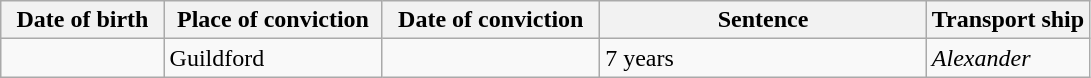<table class="wikitable sortable plainrowheaders" style="width=1024px;">
<tr>
<th style="width: 15%;">Date of birth</th>
<th style="width: 20%;">Place of conviction</th>
<th style="width: 20%;">Date of conviction</th>
<th style="width: 30%;">Sentence</th>
<th style="width: 15%;">Transport ship</th>
</tr>
<tr>
<td></td>
<td>Guildford</td>
<td></td>
<td>7 years</td>
<td><em>Alexander</em></td>
</tr>
</table>
